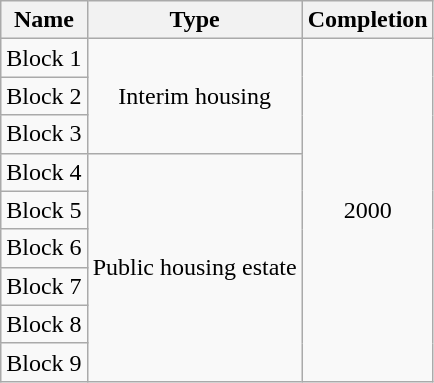<table class="wikitable" style="text-align: center">
<tr>
<th>Name</th>
<th>Type</th>
<th>Completion</th>
</tr>
<tr>
<td>Block 1</td>
<td rowspan="3">Interim housing</td>
<td rowspan="9">2000</td>
</tr>
<tr>
<td>Block 2</td>
</tr>
<tr>
<td>Block 3</td>
</tr>
<tr>
<td>Block 4</td>
<td rowspan="6">Public housing estate</td>
</tr>
<tr>
<td>Block 5</td>
</tr>
<tr>
<td>Block 6</td>
</tr>
<tr>
<td>Block 7</td>
</tr>
<tr>
<td>Block 8</td>
</tr>
<tr>
<td>Block 9</td>
</tr>
</table>
